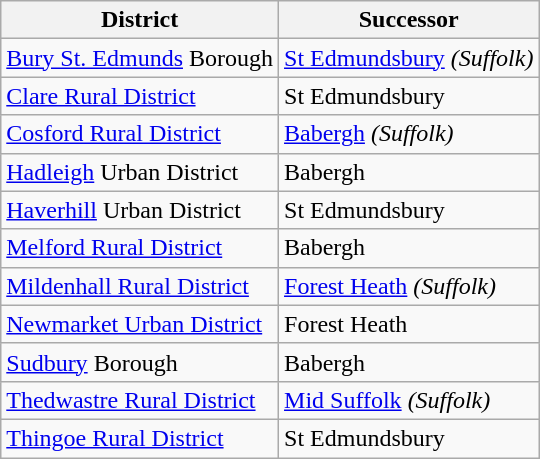<table class="wikitable">
<tr>
<th>District</th>
<th>Successor</th>
</tr>
<tr>
<td><a href='#'>Bury St. Edmunds</a> Borough</td>
<td><a href='#'>St Edmundsbury</a> <em>(Suffolk)</em></td>
</tr>
<tr>
<td><a href='#'>Clare Rural District</a></td>
<td>St Edmundsbury</td>
</tr>
<tr>
<td><a href='#'>Cosford Rural District</a></td>
<td><a href='#'>Babergh</a> <em>(Suffolk)</em></td>
</tr>
<tr>
<td><a href='#'>Hadleigh</a> Urban District</td>
<td>Babergh</td>
</tr>
<tr>
<td><a href='#'>Haverhill</a> Urban District</td>
<td>St Edmundsbury</td>
</tr>
<tr>
<td><a href='#'>Melford Rural District</a></td>
<td>Babergh</td>
</tr>
<tr>
<td><a href='#'>Mildenhall Rural District</a></td>
<td><a href='#'>Forest Heath</a> <em>(Suffolk)</em></td>
</tr>
<tr>
<td><a href='#'>Newmarket Urban District</a></td>
<td>Forest Heath</td>
</tr>
<tr>
<td><a href='#'>Sudbury</a> Borough</td>
<td>Babergh</td>
</tr>
<tr>
<td><a href='#'>Thedwastre Rural District</a></td>
<td><a href='#'>Mid Suffolk</a> <em>(Suffolk)</em></td>
</tr>
<tr>
<td><a href='#'>Thingoe Rural District</a></td>
<td>St Edmundsbury</td>
</tr>
</table>
